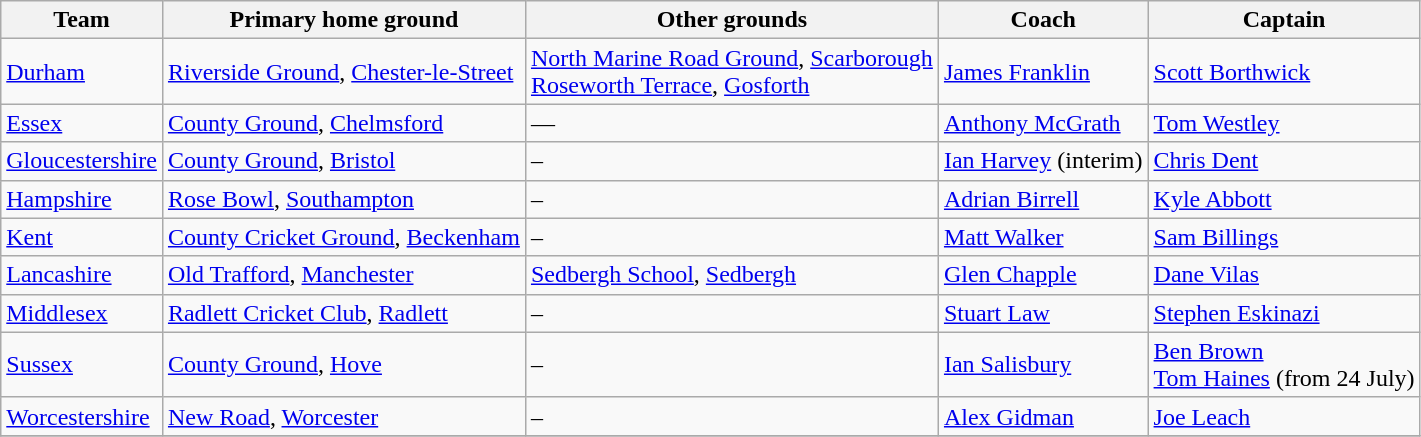<table class="wikitable sortable">
<tr>
<th>Team</th>
<th>Primary home ground</th>
<th>Other grounds</th>
<th>Coach</th>
<th>Captain</th>
</tr>
<tr>
<td><a href='#'>Durham</a></td>
<td><a href='#'>Riverside Ground</a>, <a href='#'>Chester-le-Street</a></td>
<td><a href='#'>North Marine Road Ground</a>, <a href='#'>Scarborough</a><br><a href='#'>Roseworth Terrace</a>, <a href='#'>Gosforth</a></td>
<td> <a href='#'>James Franklin</a></td>
<td> <a href='#'>Scott Borthwick</a></td>
</tr>
<tr>
<td><a href='#'>Essex</a></td>
<td><a href='#'>County Ground</a>, <a href='#'>Chelmsford</a></td>
<td>—</td>
<td> <a href='#'>Anthony McGrath</a></td>
<td> <a href='#'>Tom Westley</a></td>
</tr>
<tr>
<td><a href='#'>Gloucestershire</a></td>
<td><a href='#'>County Ground</a>, <a href='#'>Bristol</a></td>
<td>–</td>
<td> <a href='#'>Ian Harvey</a> (interim)</td>
<td> <a href='#'>Chris Dent</a></td>
</tr>
<tr>
<td><a href='#'>Hampshire</a></td>
<td><a href='#'>Rose Bowl</a>, <a href='#'>Southampton</a></td>
<td>–</td>
<td> <a href='#'>Adrian Birrell</a></td>
<td> <a href='#'>Kyle Abbott</a></td>
</tr>
<tr>
<td><a href='#'>Kent</a></td>
<td><a href='#'>County Cricket Ground</a>, <a href='#'>Beckenham</a></td>
<td>–</td>
<td> <a href='#'>Matt Walker</a></td>
<td> <a href='#'>Sam Billings</a></td>
</tr>
<tr>
<td><a href='#'>Lancashire</a></td>
<td><a href='#'>Old Trafford</a>, <a href='#'>Manchester</a></td>
<td><a href='#'>Sedbergh School</a>, <a href='#'>Sedbergh</a></td>
<td> <a href='#'>Glen Chapple</a></td>
<td> <a href='#'>Dane Vilas</a></td>
</tr>
<tr>
<td><a href='#'>Middlesex</a></td>
<td><a href='#'>Radlett Cricket Club</a>, <a href='#'>Radlett</a></td>
<td>–</td>
<td> <a href='#'>Stuart Law</a></td>
<td> <a href='#'>Stephen Eskinazi</a></td>
</tr>
<tr>
<td><a href='#'>Sussex</a></td>
<td><a href='#'>County Ground</a>, <a href='#'>Hove</a></td>
<td>–</td>
<td> <a href='#'>Ian Salisbury</a></td>
<td> <a href='#'>Ben Brown</a><br> <a href='#'>Tom Haines</a> (from 24 July)</td>
</tr>
<tr>
<td><a href='#'>Worcestershire</a></td>
<td><a href='#'>New Road</a>, <a href='#'>Worcester</a></td>
<td>–</td>
<td> <a href='#'>Alex Gidman</a></td>
<td> <a href='#'>Joe Leach</a></td>
</tr>
<tr>
</tr>
</table>
